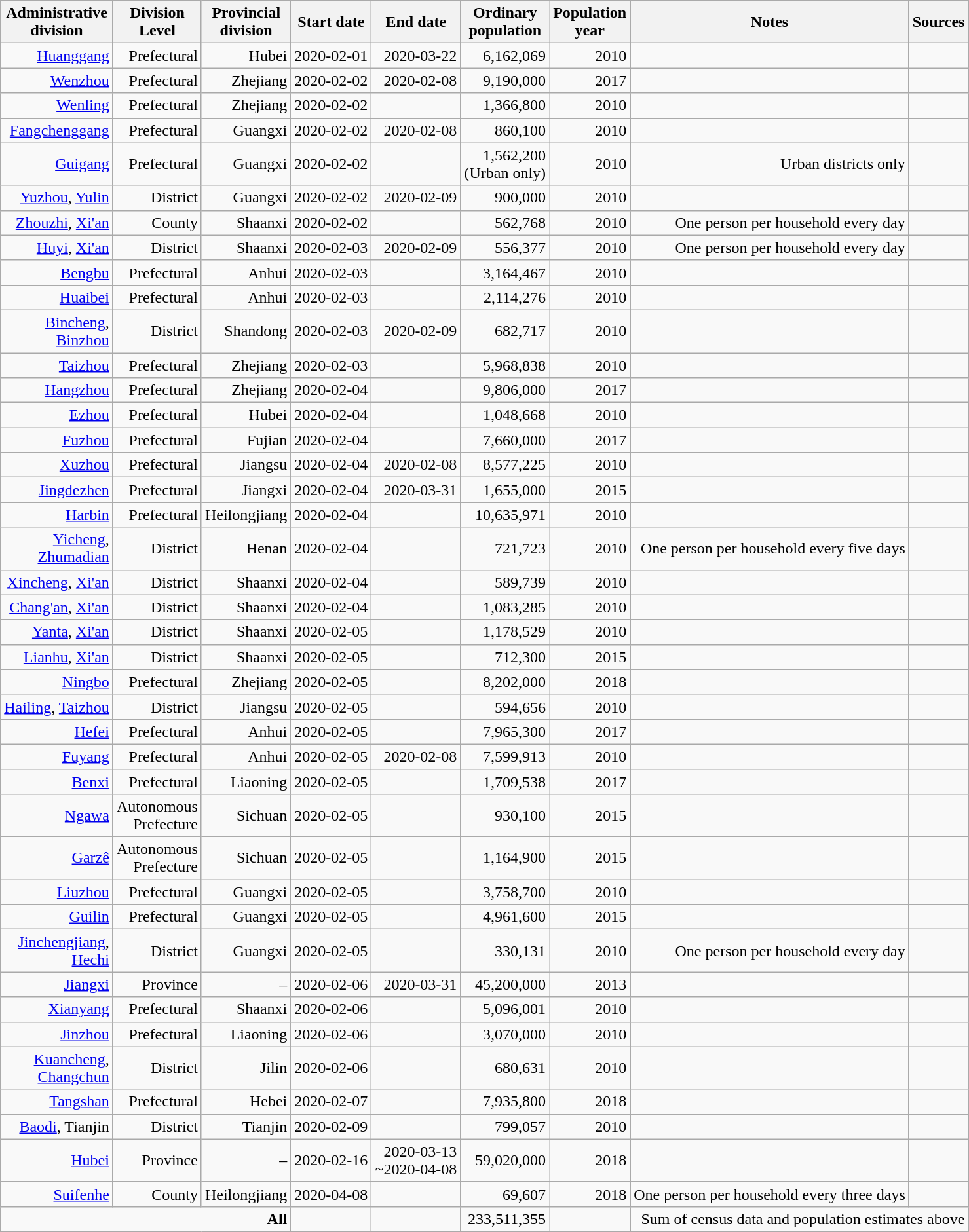<table class="wikitable sortable mw-collapsible" style="text-align:right">
<tr>
<th>Administrative<br>division</th>
<th>Division<br>Level</th>
<th>Provincial<br>division</th>
<th>Start date</th>
<th>End date</th>
<th>Ordinary<br>population</th>
<th>Population<br>year</th>
<th>Notes</th>
<th>Sources</th>
</tr>
<tr>
<td><a href='#'>Huanggang</a></td>
<td>Prefectural</td>
<td>Hubei</td>
<td>2020-02-01</td>
<td>2020-03-22</td>
<td>6,162,069</td>
<td>2010</td>
<td></td>
<td></td>
</tr>
<tr>
<td><a href='#'>Wenzhou</a></td>
<td>Prefectural</td>
<td>Zhejiang</td>
<td>2020-02-02</td>
<td>2020-02-08</td>
<td>9,190,000</td>
<td>2017</td>
<td></td>
<td></td>
</tr>
<tr>
<td><a href='#'>Wenling</a></td>
<td>Prefectural</td>
<td>Zhejiang</td>
<td>2020-02-02</td>
<td></td>
<td>1,366,800</td>
<td>2010</td>
<td></td>
<td></td>
</tr>
<tr>
<td><a href='#'>Fangchenggang</a></td>
<td>Prefectural</td>
<td>Guangxi</td>
<td>2020-02-02</td>
<td>2020-02-08</td>
<td>860,100</td>
<td>2010</td>
<td></td>
<td></td>
</tr>
<tr>
<td><a href='#'>Guigang</a></td>
<td>Prefectural</td>
<td>Guangxi</td>
<td>2020-02-02</td>
<td></td>
<td>1,562,200<br>(Urban only)</td>
<td>2010</td>
<td>Urban districts only</td>
<td></td>
</tr>
<tr>
<td><a href='#'>Yuzhou</a>, <a href='#'>Yulin</a></td>
<td>District</td>
<td>Guangxi</td>
<td>2020-02-02</td>
<td>2020-02-09</td>
<td>900,000</td>
<td>2010</td>
<td></td>
<td></td>
</tr>
<tr>
<td><a href='#'>Zhouzhi</a>, <a href='#'>Xi'an</a></td>
<td>County</td>
<td>Shaanxi</td>
<td>2020-02-02</td>
<td></td>
<td>562,768</td>
<td>2010</td>
<td>One person per household every day</td>
<td></td>
</tr>
<tr>
<td><a href='#'>Huyi</a>, <a href='#'>Xi'an</a></td>
<td>District</td>
<td>Shaanxi</td>
<td>2020-02-03</td>
<td>2020-02-09</td>
<td>556,377</td>
<td>2010</td>
<td>One person per household every day</td>
<td></td>
</tr>
<tr>
<td><a href='#'>Bengbu</a></td>
<td>Prefectural</td>
<td>Anhui</td>
<td>2020-02-03</td>
<td></td>
<td>3,164,467</td>
<td>2010</td>
<td></td>
<td></td>
</tr>
<tr>
<td><a href='#'>Huaibei</a></td>
<td>Prefectural</td>
<td>Anhui</td>
<td>2020-02-03</td>
<td></td>
<td>2,114,276</td>
<td>2010</td>
<td></td>
<td></td>
</tr>
<tr>
<td><a href='#'>Bincheng</a>,<br><a href='#'>Binzhou</a></td>
<td>District</td>
<td>Shandong</td>
<td>2020-02-03</td>
<td>2020-02-09</td>
<td>682,717</td>
<td>2010</td>
<td></td>
<td></td>
</tr>
<tr>
<td><a href='#'>Taizhou</a></td>
<td>Prefectural</td>
<td>Zhejiang</td>
<td>2020-02-03</td>
<td></td>
<td>5,968,838</td>
<td>2010</td>
<td></td>
<td></td>
</tr>
<tr>
<td><a href='#'>Hangzhou</a></td>
<td>Prefectural</td>
<td>Zhejiang</td>
<td>2020-02-04</td>
<td></td>
<td>9,806,000</td>
<td>2017</td>
<td></td>
<td></td>
</tr>
<tr>
<td><a href='#'>Ezhou</a></td>
<td>Prefectural</td>
<td>Hubei</td>
<td>2020-02-04</td>
<td></td>
<td>1,048,668</td>
<td>2010</td>
<td></td>
<td></td>
</tr>
<tr>
<td><a href='#'>Fuzhou</a></td>
<td>Prefectural</td>
<td>Fujian</td>
<td>2020-02-04</td>
<td></td>
<td>7,660,000</td>
<td>2017</td>
<td></td>
<td></td>
</tr>
<tr>
<td><a href='#'>Xuzhou</a></td>
<td>Prefectural</td>
<td>Jiangsu</td>
<td>2020-02-04</td>
<td>2020-02-08</td>
<td>8,577,225</td>
<td>2010</td>
<td></td>
<td></td>
</tr>
<tr>
<td><a href='#'>Jingdezhen</a></td>
<td>Prefectural</td>
<td>Jiangxi</td>
<td>2020-02-04</td>
<td>2020-03-31</td>
<td>1,655,000</td>
<td>2015</td>
<td></td>
<td></td>
</tr>
<tr>
<td><a href='#'>Harbin</a></td>
<td>Prefectural</td>
<td>Heilongjiang</td>
<td>2020-02-04</td>
<td></td>
<td>10,635,971</td>
<td>2010</td>
<td></td>
<td></td>
</tr>
<tr>
<td><a href='#'>Yicheng</a>,<br><a href='#'>Zhumadian</a></td>
<td>District</td>
<td>Henan</td>
<td>2020-02-04</td>
<td></td>
<td>721,723</td>
<td>2010</td>
<td>One person per household every five days</td>
<td></td>
</tr>
<tr>
<td><a href='#'>Xincheng</a>, <a href='#'>Xi'an</a></td>
<td>District</td>
<td>Shaanxi</td>
<td>2020-02-04</td>
<td></td>
<td>589,739</td>
<td>2010</td>
<td></td>
<td></td>
</tr>
<tr>
<td><a href='#'>Chang'an</a>, <a href='#'>Xi'an</a></td>
<td>District</td>
<td>Shaanxi</td>
<td>2020-02-04</td>
<td></td>
<td>1,083,285</td>
<td>2010</td>
<td></td>
<td></td>
</tr>
<tr>
<td><a href='#'>Yanta</a>, <a href='#'>Xi'an</a></td>
<td>District</td>
<td>Shaanxi</td>
<td>2020-02-05</td>
<td></td>
<td>1,178,529</td>
<td>2010</td>
<td></td>
<td></td>
</tr>
<tr>
<td><a href='#'>Lianhu</a>, <a href='#'>Xi'an</a></td>
<td>District</td>
<td>Shaanxi</td>
<td>2020-02-05</td>
<td></td>
<td>712,300</td>
<td>2015</td>
<td></td>
<td></td>
</tr>
<tr>
<td><a href='#'>Ningbo</a></td>
<td>Prefectural</td>
<td>Zhejiang</td>
<td>2020-02-05</td>
<td></td>
<td>8,202,000</td>
<td>2018</td>
<td></td>
<td></td>
</tr>
<tr>
<td><a href='#'>Hailing</a>, <a href='#'>Taizhou</a></td>
<td>District</td>
<td>Jiangsu</td>
<td>2020-02-05</td>
<td></td>
<td>594,656</td>
<td>2010</td>
<td></td>
<td></td>
</tr>
<tr>
<td><a href='#'>Hefei</a></td>
<td>Prefectural</td>
<td>Anhui</td>
<td>2020-02-05</td>
<td></td>
<td>7,965,300</td>
<td>2017</td>
<td></td>
<td></td>
</tr>
<tr>
<td><a href='#'>Fuyang</a></td>
<td>Prefectural</td>
<td>Anhui</td>
<td>2020-02-05</td>
<td>2020-02-08</td>
<td>7,599,913</td>
<td>2010</td>
<td></td>
<td></td>
</tr>
<tr>
<td><a href='#'>Benxi</a></td>
<td>Prefectural</td>
<td>Liaoning</td>
<td>2020-02-05</td>
<td></td>
<td>1,709,538</td>
<td>2017</td>
<td></td>
<td></td>
</tr>
<tr>
<td><a href='#'>Ngawa</a></td>
<td>Autonomous<br>Prefecture</td>
<td>Sichuan</td>
<td>2020-02-05</td>
<td></td>
<td>930,100</td>
<td>2015</td>
<td></td>
<td></td>
</tr>
<tr>
<td><a href='#'>Garzê</a></td>
<td>Autonomous<br>Prefecture</td>
<td>Sichuan</td>
<td>2020-02-05</td>
<td></td>
<td>1,164,900</td>
<td>2015</td>
<td></td>
<td></td>
</tr>
<tr>
<td><a href='#'>Liuzhou</a></td>
<td>Prefectural</td>
<td>Guangxi</td>
<td>2020-02-05</td>
<td></td>
<td>3,758,700</td>
<td>2010</td>
<td></td>
<td></td>
</tr>
<tr>
<td><a href='#'>Guilin</a></td>
<td>Prefectural</td>
<td>Guangxi</td>
<td>2020-02-05</td>
<td></td>
<td>4,961,600</td>
<td>2015</td>
<td></td>
<td></td>
</tr>
<tr>
<td><a href='#'>Jinchengjiang</a>,<br><a href='#'>Hechi</a></td>
<td>District</td>
<td>Guangxi</td>
<td>2020-02-05</td>
<td></td>
<td>330,131</td>
<td>2010</td>
<td>One person per household every day</td>
<td></td>
</tr>
<tr>
<td><a href='#'>Jiangxi</a></td>
<td>Province</td>
<td>–</td>
<td>2020-02-06</td>
<td>2020-03-31</td>
<td>45,200,000</td>
<td>2013</td>
<td></td>
<td></td>
</tr>
<tr>
<td><a href='#'>Xianyang</a></td>
<td>Prefectural</td>
<td>Shaanxi</td>
<td>2020-02-06</td>
<td></td>
<td>5,096,001</td>
<td>2010</td>
<td></td>
<td></td>
</tr>
<tr>
<td><a href='#'>Jinzhou</a></td>
<td>Prefectural</td>
<td>Liaoning</td>
<td>2020-02-06</td>
<td></td>
<td>3,070,000</td>
<td>2010</td>
<td></td>
<td></td>
</tr>
<tr>
<td><a href='#'>Kuancheng</a>,<br><a href='#'>Changchun</a></td>
<td>District</td>
<td>Jilin</td>
<td>2020-02-06</td>
<td></td>
<td>680,631</td>
<td>2010</td>
<td></td>
<td></td>
</tr>
<tr>
<td><a href='#'>Tangshan</a></td>
<td>Prefectural</td>
<td>Hebei</td>
<td>2020-02-07</td>
<td></td>
<td>7,935,800</td>
<td>2018</td>
<td></td>
<td></td>
</tr>
<tr>
<td><a href='#'>Baodi</a>, Tianjin</td>
<td>District</td>
<td>Tianjin</td>
<td>2020-02-09</td>
<td></td>
<td>799,057</td>
<td>2010</td>
<td></td>
<td></td>
</tr>
<tr>
<td><a href='#'>Hubei</a></td>
<td>Province</td>
<td>–</td>
<td>2020-02-16</td>
<td>2020-03-13<br>~2020-04-08</td>
<td>59,020,000</td>
<td>2018</td>
<td></td>
<td></td>
</tr>
<tr>
<td><a href='#'>Suifenhe</a></td>
<td>County</td>
<td>Heilongjiang</td>
<td>2020-04-08</td>
<td></td>
<td>69,607</td>
<td>2018</td>
<td>One person per household every three days</td>
<td></td>
</tr>
<tr>
<td colspan="3"><strong>All</strong></td>
<td></td>
<td></td>
<td>233,511,355</td>
<td></td>
<td colspan="2">Sum of census data and population estimates above</td>
</tr>
</table>
